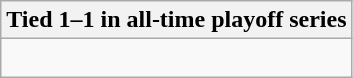<table class="wikitable collapsible collapsed">
<tr>
<th>Tied 1–1 in all-time playoff series</th>
</tr>
<tr>
<td><br>
</td>
</tr>
</table>
